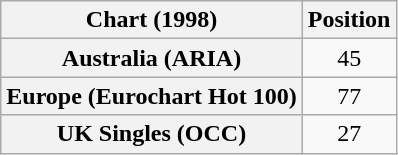<table class="wikitable sortable plainrowheaders" style="text-align:center">
<tr>
<th scope="col">Chart (1998)</th>
<th scope="col">Position</th>
</tr>
<tr>
<th scope="row">Australia (ARIA)</th>
<td>45</td>
</tr>
<tr>
<th scope="row">Europe (Eurochart Hot 100)</th>
<td>77</td>
</tr>
<tr>
<th scope="row">UK Singles (OCC)</th>
<td>27</td>
</tr>
</table>
